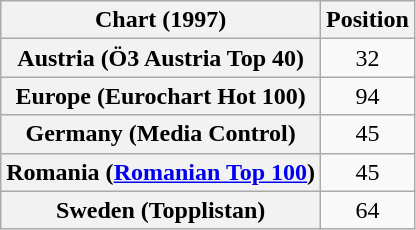<table class="wikitable sortable plainrowheaders" style="text-align:center;">
<tr>
<th scope="col">Chart (1997)</th>
<th scope="col">Position</th>
</tr>
<tr>
<th scope="row">Austria (Ö3 Austria Top 40)</th>
<td>32</td>
</tr>
<tr>
<th scope="row">Europe (Eurochart Hot 100)</th>
<td>94</td>
</tr>
<tr>
<th scope="row">Germany (Media Control)</th>
<td>45</td>
</tr>
<tr>
<th scope="row">Romania (<a href='#'>Romanian Top 100</a>)</th>
<td>45</td>
</tr>
<tr>
<th scope="row">Sweden (Topplistan)</th>
<td>64</td>
</tr>
</table>
